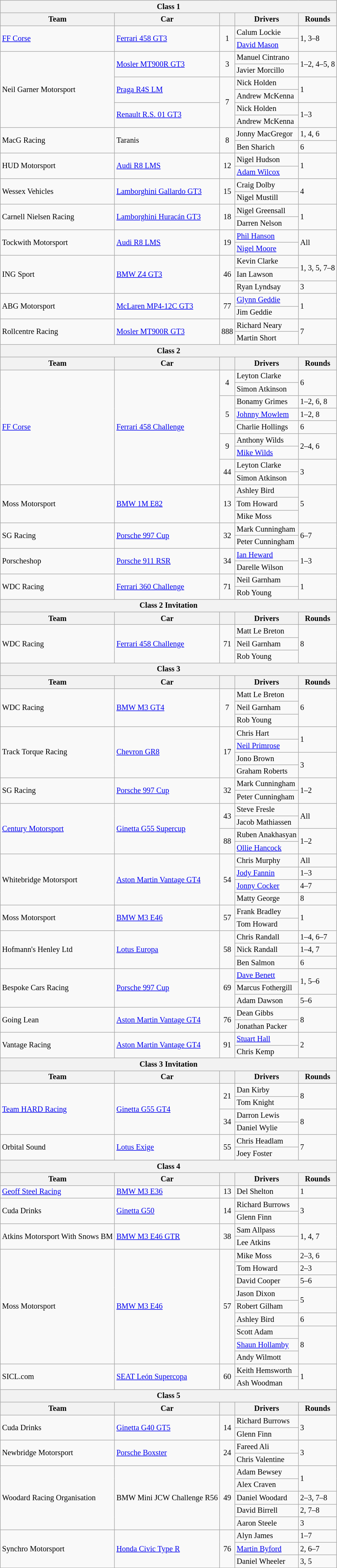<table class="wikitable" style="font-size: 85%">
<tr>
<th colspan=5>Class 1</th>
</tr>
<tr>
<th>Team</th>
<th>Car</th>
<th></th>
<th>Drivers</th>
<th>Rounds</th>
</tr>
<tr>
<td rowspan=2><a href='#'>FF Corse</a></td>
<td rowspan=2><a href='#'>Ferrari 458 GT3</a></td>
<td rowspan=2 align=center>1</td>
<td> Calum Lockie</td>
<td rowspan=2>1, 3–8</td>
</tr>
<tr>
<td> <a href='#'>David Mason</a></td>
</tr>
<tr>
<td rowspan=6>Neil Garner Motorsport</td>
<td rowspan=2><a href='#'>Mosler MT900R GT3</a></td>
<td rowspan=2 align=center>3</td>
<td> Manuel Cintrano</td>
<td rowspan=2>1–2, 4–5, 8</td>
</tr>
<tr>
<td> Javier Morcillo</td>
</tr>
<tr>
<td rowspan=2><a href='#'>Praga R4S LM</a></td>
<td rowspan=4 align=center>7</td>
<td> Nick Holden</td>
<td rowspan=2>1</td>
</tr>
<tr>
<td> Andrew McKenna</td>
</tr>
<tr>
<td rowspan=2><a href='#'>Renault R.S. 01 GT3</a></td>
<td> Nick Holden</td>
<td rowspan=2>1–3</td>
</tr>
<tr>
<td> Andrew McKenna</td>
</tr>
<tr>
<td rowspan=2>MacG Racing</td>
<td rowspan=2>Taranis</td>
<td rowspan=2 align=center>8</td>
<td> Jonny MacGregor</td>
<td>1, 4, 6</td>
</tr>
<tr>
<td> Ben Sharich</td>
<td>6</td>
</tr>
<tr>
<td rowspan=2>HUD Motorsport</td>
<td rowspan=2><a href='#'>Audi R8 LMS</a></td>
<td rowspan=2 align=center>12</td>
<td> Nigel Hudson</td>
<td rowspan=2>1</td>
</tr>
<tr>
<td> <a href='#'>Adam Wilcox</a></td>
</tr>
<tr>
<td rowspan=2>Wessex Vehicles</td>
<td rowspan=2><a href='#'>Lamborghini Gallardo GT3</a></td>
<td rowspan=2 align=center>15</td>
<td> Craig Dolby</td>
<td rowspan=2>4</td>
</tr>
<tr>
<td> Nigel Mustill</td>
</tr>
<tr>
<td rowspan=2>Carnell Nielsen Racing</td>
<td rowspan=2><a href='#'>Lamborghini Huracán GT3</a></td>
<td rowspan=2 align=center>18</td>
<td> Nigel Greensall</td>
<td rowspan=2>1</td>
</tr>
<tr>
<td> Darren Nelson</td>
</tr>
<tr>
<td rowspan=2>Tockwith Motorsport</td>
<td rowspan=2><a href='#'>Audi R8 LMS</a></td>
<td rowspan=2 align=center>19</td>
<td> <a href='#'>Phil Hanson</a></td>
<td rowspan=2>All</td>
</tr>
<tr>
<td> <a href='#'>Nigel Moore</a></td>
</tr>
<tr>
<td rowspan=3>ING Sport</td>
<td rowspan=3><a href='#'>BMW Z4 GT3</a></td>
<td rowspan=3 align=center>46</td>
<td> Kevin Clarke</td>
<td rowspan=2>1, 3, 5, 7–8</td>
</tr>
<tr>
<td> Ian Lawson</td>
</tr>
<tr>
<td> Ryan Lyndsay</td>
<td>3</td>
</tr>
<tr>
<td rowspan=2>ABG Motorsport</td>
<td rowspan=2><a href='#'>McLaren MP4-12C GT3</a></td>
<td rowspan=2 align=center>77</td>
<td> <a href='#'>Glynn Geddie</a></td>
<td rowspan=2>1</td>
</tr>
<tr>
<td> Jim Geddie</td>
</tr>
<tr>
<td rowspan=2>Rollcentre Racing</td>
<td rowspan=2><a href='#'>Mosler MT900R GT3</a></td>
<td rowspan=2 align=center>888</td>
<td> Richard Neary</td>
<td rowspan=2>7</td>
</tr>
<tr>
<td> Martin Short</td>
</tr>
<tr>
<th colspan=5>Class 2</th>
</tr>
<tr>
<th>Team</th>
<th>Car</th>
<th></th>
<th>Drivers</th>
<th>Rounds</th>
</tr>
<tr>
<td rowspan=9><a href='#'>FF Corse</a></td>
<td rowspan=9><a href='#'>Ferrari 458 Challenge</a></td>
<td rowspan=2 align=center>4</td>
<td> Leyton Clarke</td>
<td rowspan=2>6</td>
</tr>
<tr>
<td> Simon Atkinson</td>
</tr>
<tr>
<td rowspan=3 align=center>5</td>
<td> Bonamy Grimes</td>
<td>1–2, 6, 8</td>
</tr>
<tr>
<td> <a href='#'>Johnny Mowlem</a></td>
<td>1–2, 8</td>
</tr>
<tr>
<td> Charlie Hollings</td>
<td>6</td>
</tr>
<tr>
<td rowspan=2 align=center>9</td>
<td> Anthony Wilds</td>
<td rowspan=2>2–4, 6</td>
</tr>
<tr>
<td> <a href='#'>Mike Wilds</a></td>
</tr>
<tr>
<td rowspan=2 align=center>44</td>
<td> Leyton Clarke</td>
<td rowspan=2>3</td>
</tr>
<tr>
<td> Simon Atkinson</td>
</tr>
<tr>
<td rowspan=3>Moss Motorsport</td>
<td rowspan=3><a href='#'>BMW 1M E82</a></td>
<td rowspan=3 align=center>13</td>
<td> Ashley Bird</td>
<td rowspan=3>5</td>
</tr>
<tr>
<td> Tom Howard</td>
</tr>
<tr>
<td> Mike Moss</td>
</tr>
<tr>
<td rowspan=2>SG Racing</td>
<td rowspan=2><a href='#'>Porsche 997 Cup</a></td>
<td rowspan=2 align=center>32</td>
<td> Mark Cunningham</td>
<td rowspan=2>6–7</td>
</tr>
<tr>
<td> Peter Cunningham</td>
</tr>
<tr>
<td rowspan=2>Porscheshop</td>
<td rowspan=2><a href='#'>Porsche 911 RSR</a></td>
<td rowspan=2 align=center>34</td>
<td> <a href='#'>Ian Heward</a></td>
<td rowspan=2>1–3</td>
</tr>
<tr>
<td> Darelle Wilson</td>
</tr>
<tr>
<td rowspan=2>WDC Racing</td>
<td rowspan=2><a href='#'>Ferrari 360 Challenge</a></td>
<td rowspan=2 align=center>71</td>
<td> Neil Garnham</td>
<td rowspan=2>1</td>
</tr>
<tr>
<td> Rob Young</td>
</tr>
<tr>
<th colspan=5>Class 2 Invitation</th>
</tr>
<tr>
<th>Team</th>
<th>Car</th>
<th></th>
<th>Drivers</th>
<th>Rounds</th>
</tr>
<tr>
<td rowspan=3>WDC Racing</td>
<td rowspan=3><a href='#'>Ferrari 458 Challenge</a></td>
<td rowspan=3 align=center>71</td>
<td> Matt Le Breton</td>
<td rowspan=3>8</td>
</tr>
<tr>
<td> Neil Garnham</td>
</tr>
<tr>
<td> Rob Young</td>
</tr>
<tr>
<th colspan=5>Class 3</th>
</tr>
<tr>
<th>Team</th>
<th>Car</th>
<th></th>
<th>Drivers</th>
<th>Rounds</th>
</tr>
<tr>
<td rowspan=3>WDC Racing</td>
<td rowspan=3><a href='#'>BMW M3 GT4</a></td>
<td rowspan=3 align=center>7</td>
<td> Matt Le Breton</td>
<td rowspan=3>6</td>
</tr>
<tr>
<td> Neil Garnham</td>
</tr>
<tr>
<td> Rob Young</td>
</tr>
<tr>
<td rowspan=4>Track Torque Racing</td>
<td rowspan=4><a href='#'>Chevron GR8</a></td>
<td rowspan=4 align=center>17</td>
<td> Chris Hart</td>
<td rowspan=2>1</td>
</tr>
<tr>
<td> <a href='#'>Neil Primrose</a></td>
</tr>
<tr>
<td> Jono Brown</td>
<td rowspan=2>3</td>
</tr>
<tr>
<td> Graham Roberts</td>
</tr>
<tr>
<td rowspan=2>SG Racing</td>
<td rowspan=2><a href='#'>Porsche 997 Cup</a></td>
<td rowspan=2 align=center>32</td>
<td> Mark Cunningham</td>
<td rowspan=2>1–2</td>
</tr>
<tr>
<td> Peter Cunningham</td>
</tr>
<tr>
<td rowspan=4><a href='#'>Century Motorsport</a></td>
<td rowspan=4><a href='#'>Ginetta G55 Supercup</a></td>
<td rowspan=2 align=center>43</td>
<td> Steve Fresle</td>
<td rowspan=2>All</td>
</tr>
<tr>
<td> Jacob Mathiassen</td>
</tr>
<tr>
<td rowspan=2 align=center>88</td>
<td> Ruben Anakhasyan</td>
<td rowspan=2>1–2</td>
</tr>
<tr>
<td> <a href='#'>Ollie Hancock</a></td>
</tr>
<tr>
<td rowspan=4>Whitebridge Motorsport</td>
<td rowspan=4><a href='#'>Aston Martin Vantage GT4</a></td>
<td rowspan=4 align=center>54</td>
<td> Chris Murphy</td>
<td>All</td>
</tr>
<tr>
<td> <a href='#'>Jody Fannin</a></td>
<td>1–3</td>
</tr>
<tr>
<td> <a href='#'>Jonny Cocker</a></td>
<td>4–7</td>
</tr>
<tr>
<td> Matty George</td>
<td>8</td>
</tr>
<tr>
<td rowspan=2>Moss Motorsport</td>
<td rowspan=2><a href='#'>BMW M3 E46</a></td>
<td rowspan=2 align=center>57</td>
<td> Frank Bradley</td>
<td rowspan=2>1</td>
</tr>
<tr>
<td> Tom Howard</td>
</tr>
<tr>
<td rowspan=3>Hofmann's Henley Ltd</td>
<td rowspan=3><a href='#'>Lotus Europa</a></td>
<td rowspan=3 align=center>58</td>
<td> Chris Randall</td>
<td>1–4, 6–7</td>
</tr>
<tr>
<td> Nick Randall</td>
<td>1–4, 7</td>
</tr>
<tr>
<td> Ben Salmon</td>
<td>6</td>
</tr>
<tr>
<td rowspan=3>Bespoke Cars Racing</td>
<td rowspan=3><a href='#'>Porsche 997 Cup</a></td>
<td rowspan=3 align=center>69</td>
<td> <a href='#'>Dave Benett</a></td>
<td rowspan=2>1, 5–6</td>
</tr>
<tr>
<td> Marcus Fothergill</td>
</tr>
<tr>
<td> Adam Dawson</td>
<td>5–6</td>
</tr>
<tr>
<td rowspan=2>Going Lean</td>
<td rowspan=2><a href='#'>Aston Martin Vantage GT4</a></td>
<td rowspan=2 align=center>76</td>
<td> Dean Gibbs</td>
<td rowspan=2>8</td>
</tr>
<tr>
<td> Jonathan Packer</td>
</tr>
<tr>
<td rowspan=2>Vantage Racing</td>
<td rowspan=2><a href='#'>Aston Martin Vantage GT4</a></td>
<td rowspan=2 align=center>91</td>
<td> <a href='#'>Stuart Hall</a></td>
<td rowspan=2>2</td>
</tr>
<tr>
<td> Chris Kemp</td>
</tr>
<tr>
<th colspan=5>Class 3 Invitation</th>
</tr>
<tr>
<th>Team</th>
<th>Car</th>
<th></th>
<th>Drivers</th>
<th>Rounds</th>
</tr>
<tr>
<td rowspan=4><a href='#'>Team HARD Racing</a></td>
<td rowspan=4><a href='#'>Ginetta G55 GT4</a></td>
<td rowspan=2 align=center>21</td>
<td> Dan Kirby</td>
<td rowspan=2>8</td>
</tr>
<tr>
<td> Tom Knight</td>
</tr>
<tr>
<td rowspan=2 align=center>34</td>
<td> Darron Lewis</td>
<td rowspan=2>8</td>
</tr>
<tr>
<td> Daniel Wylie</td>
</tr>
<tr>
<td rowspan=2>Orbital Sound</td>
<td rowspan=2><a href='#'>Lotus Exige</a></td>
<td rowspan=2 align=center>55</td>
<td> Chris Headlam</td>
<td rowspan=2>7</td>
</tr>
<tr>
<td> Joey Foster</td>
</tr>
<tr>
<th colspan=5>Class 4</th>
</tr>
<tr>
<th>Team</th>
<th>Car</th>
<th></th>
<th>Drivers</th>
<th>Rounds</th>
</tr>
<tr>
<td><a href='#'>Geoff Steel Racing</a></td>
<td><a href='#'>BMW M3 E36</a></td>
<td align=center>13</td>
<td> Del Shelton</td>
<td>1</td>
</tr>
<tr>
<td rowspan=2>Cuda Drinks</td>
<td rowspan=2><a href='#'>Ginetta G50</a></td>
<td rowspan=2 align=center>14</td>
<td> Richard Burrows</td>
<td rowspan=2>3</td>
</tr>
<tr>
<td> Glenn Finn</td>
</tr>
<tr>
<td rowspan=2>Atkins Motorsport With Snows BM</td>
<td rowspan=2><a href='#'>BMW M3 E46 GTR</a></td>
<td rowspan=2 align=center>38</td>
<td> Sam Allpass</td>
<td rowspan=2>1, 4, 7</td>
</tr>
<tr>
<td> Lee Atkins</td>
</tr>
<tr>
<td rowspan=9>Moss Motorsport</td>
<td rowspan=9><a href='#'>BMW M3 E46</a></td>
<td rowspan=9 align=center>57</td>
<td> Mike Moss</td>
<td>2–3, 6</td>
</tr>
<tr>
<td> Tom Howard</td>
<td>2–3</td>
</tr>
<tr>
<td> David Cooper</td>
<td>5–6</td>
</tr>
<tr>
<td> Jason Dixon</td>
<td rowspan=2>5</td>
</tr>
<tr>
<td> Robert Gilham</td>
</tr>
<tr>
<td> Ashley Bird</td>
<td>6</td>
</tr>
<tr>
<td> Scott Adam</td>
<td rowspan=3>8</td>
</tr>
<tr>
<td> <a href='#'>Shaun Hollamby</a></td>
</tr>
<tr>
<td> Andy Wilmott</td>
</tr>
<tr>
<td rowspan=2>SICL.com</td>
<td rowspan=2><a href='#'>SEAT León Supercopa</a></td>
<td rowspan=2 align=center>60</td>
<td> Keith Hemsworth</td>
<td rowspan=2>1</td>
</tr>
<tr>
<td> Ash Woodman</td>
</tr>
<tr>
<th colspan=5>Class 5</th>
</tr>
<tr>
<th>Team</th>
<th>Car</th>
<th></th>
<th>Drivers</th>
<th>Rounds</th>
</tr>
<tr>
<td rowspan=2>Cuda Drinks</td>
<td rowspan=2><a href='#'>Ginetta G40 GT5</a></td>
<td rowspan=2 align=center>14</td>
<td> Richard Burrows</td>
<td rowspan=2>3</td>
</tr>
<tr>
<td> Glenn Finn</td>
</tr>
<tr>
<td rowspan=2>Newbridge Motorsport</td>
<td rowspan=2><a href='#'>Porsche Boxster</a></td>
<td rowspan=2 align=center>24</td>
<td> Fareed Ali</td>
<td rowspan=2>3</td>
</tr>
<tr>
<td> Chris Valentine</td>
</tr>
<tr>
<td rowspan=5>Woodard Racing Organisation</td>
<td rowspan=5>BMW Mini JCW Challenge R56</td>
<td rowspan=5 align=center>49</td>
<td> Adam Bewsey</td>
<td rowspan=2>1</td>
</tr>
<tr>
<td> Alex Craven</td>
</tr>
<tr>
<td> Daniel Woodard</td>
<td>2–3, 7–8</td>
</tr>
<tr>
<td> David Birrell</td>
<td>2, 7–8</td>
</tr>
<tr>
<td> Aaron Steele</td>
<td>3</td>
</tr>
<tr>
<td rowspan=3>Synchro Motorsport</td>
<td rowspan=3><a href='#'>Honda Civic Type R</a></td>
<td rowspan=3 align=center>76</td>
<td> Alyn James</td>
<td>1–7</td>
</tr>
<tr>
<td> <a href='#'>Martin Byford</a></td>
<td>2, 6–7</td>
</tr>
<tr>
<td> Daniel Wheeler</td>
<td>3, 5</td>
</tr>
<tr>
</tr>
</table>
